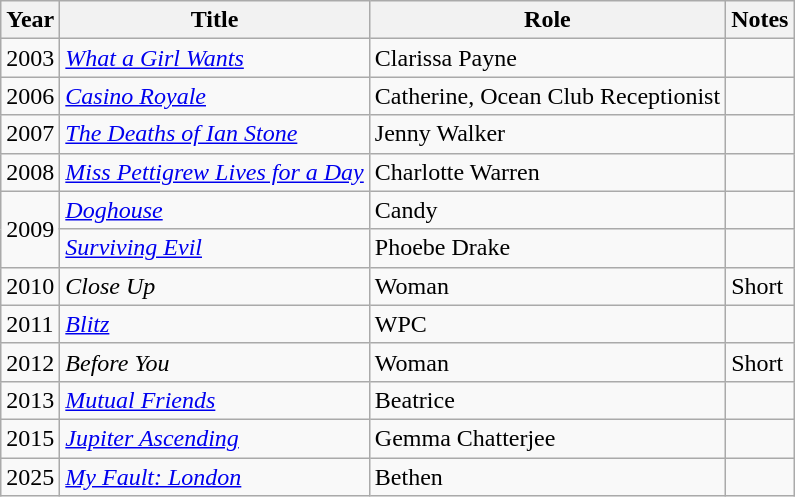<table class="wikitable sortable">
<tr>
<th>Year</th>
<th>Title</th>
<th>Role</th>
<th>Notes</th>
</tr>
<tr>
<td>2003</td>
<td><em><a href='#'>What a Girl Wants</a></em></td>
<td>Clarissa Payne</td>
<td></td>
</tr>
<tr>
<td>2006</td>
<td><em><a href='#'>Casino Royale</a></em></td>
<td>Catherine, Ocean Club Receptionist</td>
<td></td>
</tr>
<tr>
<td>2007</td>
<td><em><a href='#'>The Deaths of Ian Stone</a></em></td>
<td>Jenny Walker</td>
<td></td>
</tr>
<tr>
<td>2008</td>
<td><em><a href='#'>Miss Pettigrew Lives for a Day</a></em></td>
<td>Charlotte Warren</td>
<td></td>
</tr>
<tr>
<td rowspan="2">2009</td>
<td><em><a href='#'>Doghouse</a></em></td>
<td>Candy</td>
<td></td>
</tr>
<tr>
<td><em><a href='#'>Surviving Evil</a></em></td>
<td>Phoebe Drake</td>
<td></td>
</tr>
<tr>
<td>2010</td>
<td><em>Close Up</em></td>
<td>Woman</td>
<td>Short</td>
</tr>
<tr>
<td>2011</td>
<td><em><a href='#'>Blitz</a></em></td>
<td>WPC</td>
<td></td>
</tr>
<tr>
<td>2012</td>
<td><em>Before You</em></td>
<td>Woman</td>
<td>Short</td>
</tr>
<tr>
<td>2013</td>
<td><em><a href='#'>Mutual Friends</a></em></td>
<td>Beatrice</td>
<td></td>
</tr>
<tr>
<td>2015</td>
<td><em><a href='#'>Jupiter Ascending</a></em></td>
<td>Gemma Chatterjee</td>
<td></td>
</tr>
<tr>
<td>2025</td>
<td><em><a href='#'>My Fault: London</a></em></td>
<td>Bethen</td>
</tr>
</table>
